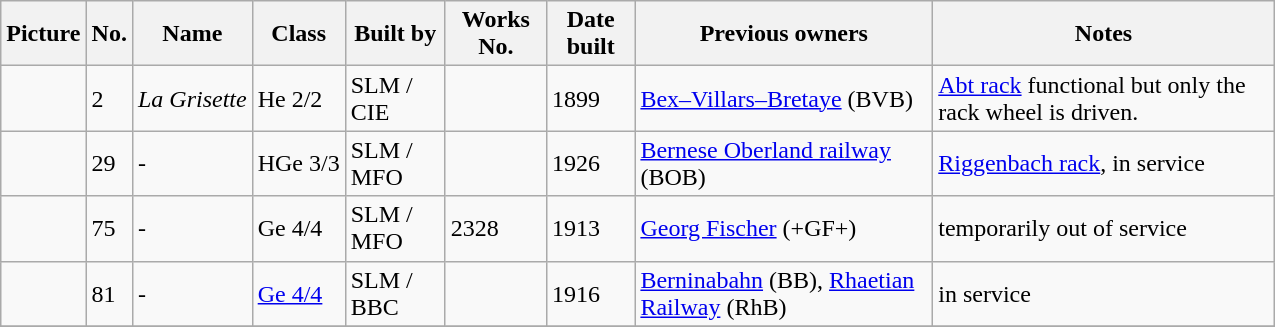<table class="wikitable" width="850">
<tr>
<th>Picture</th>
<th>No.</th>
<th>Name</th>
<th>Class</th>
<th>Built by</th>
<th>Works No.</th>
<th>Date built</th>
<th>Previous owners</th>
<th>Notes</th>
</tr>
<tr>
<td></td>
<td>2</td>
<td><em>La Grisette</em></td>
<td>He 2/2</td>
<td>SLM / CIE</td>
<td></td>
<td>1899</td>
<td><a href='#'>Bex–Villars–Bretaye</a> (BVB)</td>
<td><a href='#'>Abt rack</a> functional but only the rack wheel is driven.</td>
</tr>
<tr>
<td></td>
<td>29</td>
<td>-</td>
<td>HGe 3/3</td>
<td>SLM / MFO</td>
<td></td>
<td>1926</td>
<td><a href='#'>Bernese Oberland railway</a> (BOB)</td>
<td><a href='#'>Riggenbach rack</a>, in service</td>
</tr>
<tr>
<td></td>
<td>75</td>
<td>-</td>
<td>Ge 4/4</td>
<td>SLM / MFO</td>
<td>2328</td>
<td>1913</td>
<td><a href='#'>Georg Fischer</a> (+GF+)</td>
<td>temporarily out of service</td>
</tr>
<tr>
<td></td>
<td>81</td>
<td>-</td>
<td><a href='#'>Ge 4/4</a></td>
<td>SLM / BBC</td>
<td></td>
<td>1916</td>
<td><a href='#'>Berninabahn</a> (BB), <a href='#'>Rhaetian Railway</a> (RhB)</td>
<td>in service</td>
</tr>
<tr>
</tr>
</table>
